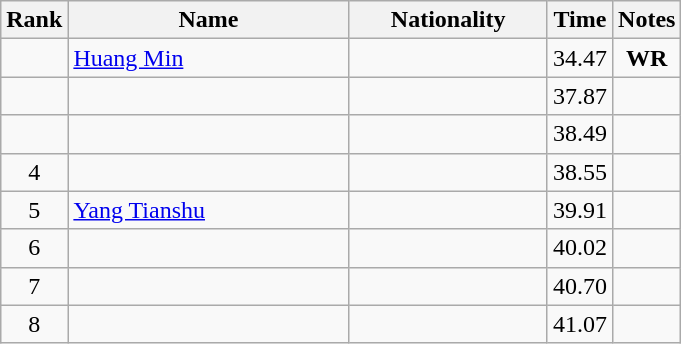<table class="wikitable sortable" style="text-align:center">
<tr>
<th>Rank</th>
<th style="width:180px">Name</th>
<th style="width:125px">Nationality</th>
<th>Time</th>
<th>Notes</th>
</tr>
<tr>
<td></td>
<td style="text-align:left;"><a href='#'>Huang Min</a></td>
<td style="text-align:left;"></td>
<td>34.47</td>
<td><strong>WR</strong></td>
</tr>
<tr>
<td></td>
<td style="text-align:left;"></td>
<td style="text-align:left;"></td>
<td>37.87</td>
<td></td>
</tr>
<tr>
<td></td>
<td style="text-align:left;"></td>
<td style="text-align:left;"></td>
<td>38.49</td>
<td></td>
</tr>
<tr>
<td>4</td>
<td style="text-align:left;"></td>
<td style="text-align:left;"></td>
<td>38.55</td>
<td></td>
</tr>
<tr>
<td>5</td>
<td style="text-align:left;"><a href='#'>Yang Tianshu</a></td>
<td style="text-align:left;"></td>
<td>39.91</td>
<td></td>
</tr>
<tr>
<td>6</td>
<td style="text-align:left;"></td>
<td style="text-align:left;"></td>
<td>40.02</td>
<td></td>
</tr>
<tr>
<td>7</td>
<td style="text-align:left;"></td>
<td style="text-align:left;"></td>
<td>40.70</td>
<td></td>
</tr>
<tr>
<td>8</td>
<td style="text-align:left;"></td>
<td style="text-align:left;"></td>
<td>41.07</td>
<td></td>
</tr>
</table>
